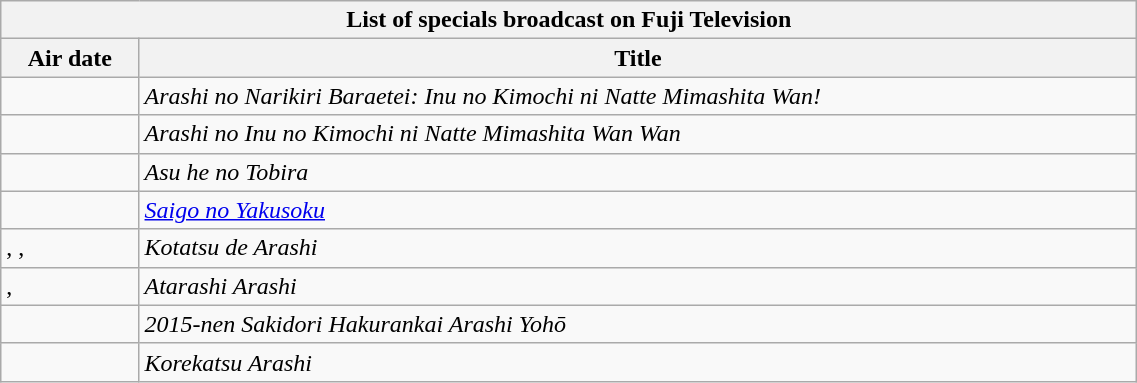<table class="wikitable" style="clear:none; padding:0 auto; width:60%; margin:auto align:left;">
<tr>
<th colspan=3>List of specials broadcast on Fuji Television</th>
</tr>
<tr>
<th>Air date</th>
<th>Title</th>
</tr>
<tr>
<td></td>
<td><em>Arashi no Narikiri Baraetei: Inu no Kimochi ni Natte Mimashita Wan!</em></td>
</tr>
<tr>
<td></td>
<td><em>Arashi no Inu no Kimochi ni Natte Mimashita Wan Wan</em></td>
</tr>
<tr>
<td></td>
<td><em>Asu he no Tobira</em></td>
</tr>
<tr>
<td></td>
<td><em><a href='#'>Saigo no Yakusoku</a></em></td>
</tr>
<tr>
<td>, , </td>
<td><em>Kotatsu de Arashi</em></td>
</tr>
<tr>
<td>, </td>
<td><em>Atarashi Arashi</em></td>
</tr>
<tr>
<td></td>
<td><em>2015-nen Sakidori Hakurankai Arashi Yohō</em></td>
</tr>
<tr>
<td></td>
<td><em>Korekatsu Arashi</em></td>
</tr>
</table>
